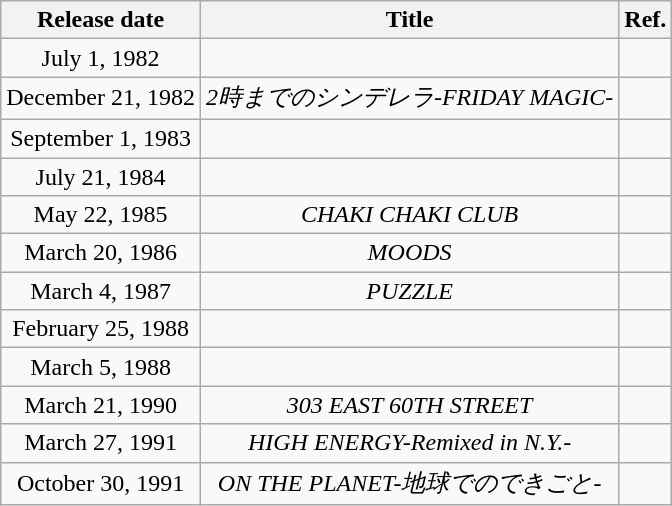<table class="wikitable plainrowheaders" style="text-align: center">
<tr>
<th>Release date</th>
<th>Title</th>
<th>Ref.</th>
</tr>
<tr>
<td>July 1, 1982</td>
<td></td>
<td></td>
</tr>
<tr>
<td>December 21, 1982</td>
<td><em>2時までのシンデレラ-FRIDAY MAGIC-</em></td>
<td></td>
</tr>
<tr>
<td>September 1, 1983</td>
<td></td>
<td></td>
</tr>
<tr>
<td>July 21, 1984</td>
<td></td>
<td></td>
</tr>
<tr>
<td>May 22, 1985</td>
<td><em>CHAKI CHAKI CLUB</em></td>
<td></td>
</tr>
<tr>
<td>March 20, 1986</td>
<td><em>MOODS</em></td>
<td></td>
</tr>
<tr>
<td>March 4, 1987</td>
<td><em>PUZZLE</em></td>
<td></td>
</tr>
<tr>
<td>February 25, 1988</td>
<td></td>
<td></td>
</tr>
<tr>
<td>March 5, 1988</td>
<td></td>
<td></td>
</tr>
<tr>
<td>March 21, 1990</td>
<td><em>303 EAST 60TH STREET</em></td>
<td></td>
</tr>
<tr>
<td>March 27, 1991</td>
<td><em>HIGH ENERGY-Remixed in N.Y.-</em></td>
<td></td>
</tr>
<tr>
<td>October 30, 1991</td>
<td><em>ON THE PLANET-地球でのできごと-</em></td>
<td></td>
</tr>
</table>
